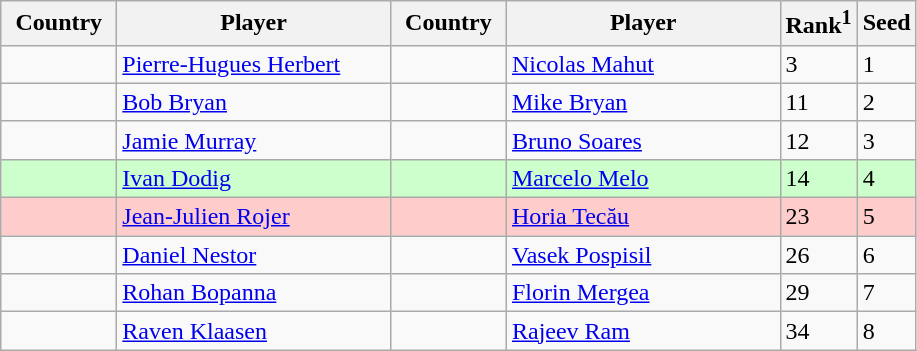<table class="sortable wikitable">
<tr>
<th width="70">Country</th>
<th width="175">Player</th>
<th width="70">Country</th>
<th width="175">Player</th>
<th>Rank<sup>1</sup></th>
<th>Seed</th>
</tr>
<tr>
<td></td>
<td><a href='#'>Pierre-Hugues Herbert</a></td>
<td></td>
<td><a href='#'>Nicolas Mahut</a></td>
<td>3</td>
<td>1</td>
</tr>
<tr>
<td></td>
<td><a href='#'>Bob Bryan</a></td>
<td></td>
<td><a href='#'>Mike Bryan</a></td>
<td>11</td>
<td>2</td>
</tr>
<tr>
<td></td>
<td><a href='#'>Jamie Murray</a></td>
<td></td>
<td><a href='#'>Bruno Soares</a></td>
<td>12</td>
<td>3</td>
</tr>
<tr style="background:#cfc;">
<td></td>
<td><a href='#'>Ivan Dodig</a></td>
<td></td>
<td><a href='#'>Marcelo Melo</a></td>
<td>14</td>
<td>4</td>
</tr>
<tr style="background:#fcc;">
<td></td>
<td><a href='#'>Jean-Julien Rojer</a></td>
<td></td>
<td><a href='#'>Horia Tecău</a></td>
<td>23</td>
<td>5</td>
</tr>
<tr>
<td></td>
<td><a href='#'>Daniel Nestor</a></td>
<td></td>
<td><a href='#'>Vasek Pospisil</a></td>
<td>26</td>
<td>6</td>
</tr>
<tr>
<td></td>
<td><a href='#'>Rohan Bopanna</a></td>
<td></td>
<td><a href='#'>Florin Mergea</a></td>
<td>29</td>
<td>7</td>
</tr>
<tr>
<td></td>
<td><a href='#'>Raven Klaasen</a></td>
<td></td>
<td><a href='#'>Rajeev Ram</a></td>
<td>34</td>
<td>8</td>
</tr>
</table>
